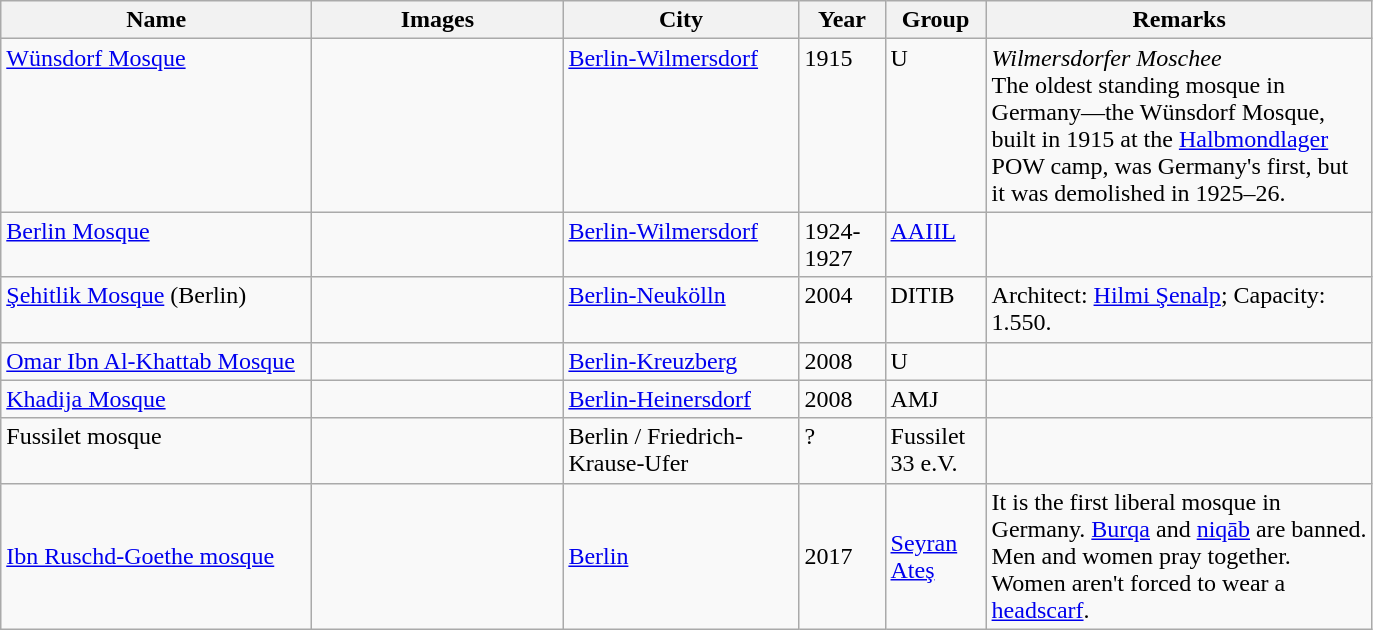<table class="wikitable sortable">
<tr>
<th align=left width=200px>Name</th>
<th align=center width=160px class=unsortable>Images</th>
<th align=left width=150px>City</th>
<th align=left width=050px>Year</th>
<th align=left width=060px>Group</th>
<th align=left width=250px class=unsortable>Remarks</th>
</tr>
<tr valign=top>
<td><a href='#'>Wünsdorf Mosque</a></td>
<td></td>
<td><a href='#'>Berlin-Wilmersdorf</a></td>
<td>1915</td>
<td>U</td>
<td><em>Wilmersdorfer Moschee</em><br>The oldest standing mosque in Germany—the Wünsdorf Mosque, built in 1915 at the <a href='#'>Halbmondlager</a> POW camp, was Germany's first, but it was demolished in 1925–26.</td>
</tr>
<tr valign=top>
<td><a href='#'>Berlin Mosque</a></td>
<td></td>
<td><a href='#'>Berlin-Wilmersdorf</a></td>
<td>1924-1927</td>
<td><a href='#'>AAIIL</a></td>
<td></td>
</tr>
<tr valign=top>
<td><a href='#'>Şehitlik Mosque</a> (Berlin)</td>
<td></td>
<td><a href='#'>Berlin-Neukölln</a></td>
<td>2004</td>
<td>DITIB</td>
<td>Architect: <a href='#'>Hilmi Şenalp</a>; Capacity: 1.550.</td>
</tr>
<tr valign=top>
<td><a href='#'>Omar Ibn Al-Khattab Mosque</a></td>
<td></td>
<td><a href='#'>Berlin-Kreuzberg</a></td>
<td>2008</td>
<td>U</td>
<td></td>
</tr>
<tr valign=top>
<td><a href='#'>Khadija Mosque</a></td>
<td></td>
<td><a href='#'>Berlin-Heinersdorf</a></td>
<td>2008</td>
<td>AMJ</td>
<td></td>
</tr>
<tr valign=top>
<td>Fussilet mosque</td>
<td></td>
<td>Berlin / Friedrich-Krause-Ufer</td>
<td>?</td>
<td>Fussilet 33 e.V.</td>
<td></td>
</tr>
<tr>
<td><a href='#'>Ibn Ruschd-Goethe mosque</a></td>
<td></td>
<td><a href='#'>Berlin</a></td>
<td>2017</td>
<td><a href='#'>Seyran Ateş</a></td>
<td>It is the first liberal mosque in Germany. <a href='#'>Burqa</a> and <a href='#'>niqāb</a> are banned. Men and women pray together. Women aren't forced to wear a <a href='#'>headscarf</a>.</td>
</tr>
</table>
